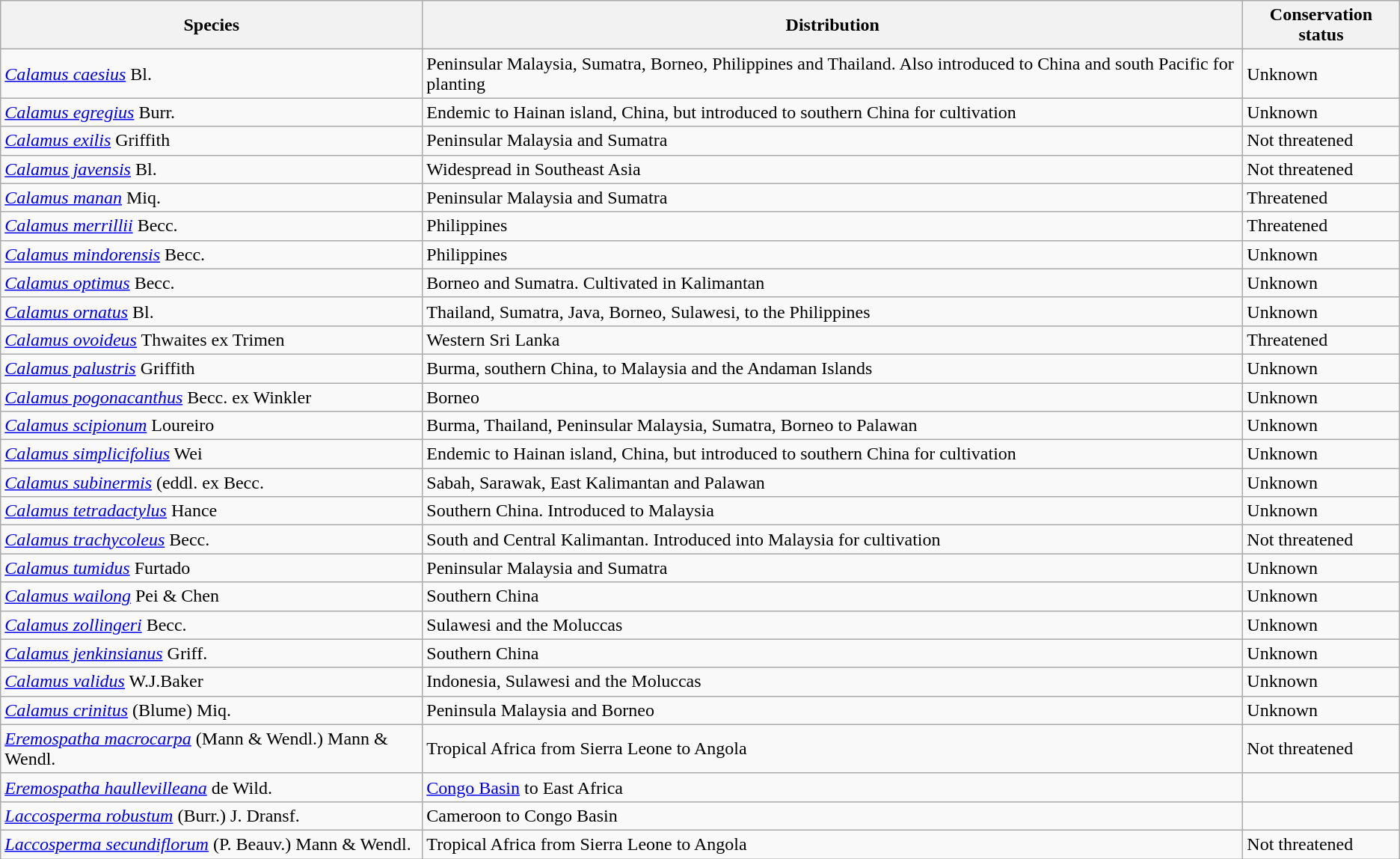<table class="wikitable collapsible collapsed">
<tr>
<th>Species</th>
<th>Distribution</th>
<th>Conservation status</th>
</tr>
<tr>
<td><em><a href='#'>Calamus caesius</a></em> Bl.</td>
<td>Peninsular Malaysia, Sumatra, Borneo, Philippines and Thailand. Also introduced to China and south Pacific for planting</td>
<td>Unknown</td>
</tr>
<tr>
<td><em><a href='#'>Calamus egregius</a></em> Burr.</td>
<td>Endemic to Hainan island, China, but introduced to southern China for cultivation</td>
<td>Unknown</td>
</tr>
<tr>
<td><em><a href='#'>Calamus exilis</a></em> Griffith</td>
<td>Peninsular Malaysia and Sumatra</td>
<td>Not threatened</td>
</tr>
<tr>
<td><em><a href='#'>Calamus javensis</a></em> Bl.</td>
<td>Widespread in Southeast Asia</td>
<td>Not threatened</td>
</tr>
<tr>
<td><em><a href='#'>Calamus manan</a></em> Miq.</td>
<td>Peninsular Malaysia and Sumatra</td>
<td>Threatened</td>
</tr>
<tr>
<td><em><a href='#'>Calamus merrillii</a></em> Becc.</td>
<td>Philippines</td>
<td>Threatened</td>
</tr>
<tr>
<td><em><a href='#'>Calamus mindorensis</a></em> Becc.</td>
<td>Philippines</td>
<td>Unknown</td>
</tr>
<tr>
<td><em><a href='#'>Calamus optimus</a></em> Becc.</td>
<td>Borneo and Sumatra. Cultivated in Kalimantan</td>
<td>Unknown</td>
</tr>
<tr>
<td><em><a href='#'>Calamus ornatus</a></em> Bl.</td>
<td>Thailand, Sumatra, Java, Borneo, Sulawesi, to the Philippines</td>
<td>Unknown</td>
</tr>
<tr>
<td><em><a href='#'>Calamus ovoideus</a></em> Thwaites ex Trimen</td>
<td>Western Sri Lanka</td>
<td>Threatened</td>
</tr>
<tr>
<td><em><a href='#'>Calamus palustris</a></em> Griffith</td>
<td>Burma, southern China, to Malaysia and the Andaman Islands</td>
<td>Unknown</td>
</tr>
<tr>
<td><em><a href='#'>Calamus pogonacanthus</a></em> Becc. ex Winkler</td>
<td>Borneo</td>
<td>Unknown</td>
</tr>
<tr>
<td><em><a href='#'>Calamus scipionum</a></em> Loureiro</td>
<td>Burma, Thailand, Peninsular Malaysia, Sumatra, Borneo to Palawan</td>
<td>Unknown</td>
</tr>
<tr>
<td><em><a href='#'>Calamus simplicifolius</a></em> Wei</td>
<td>Endemic to Hainan island, China, but introduced to southern China for cultivation</td>
<td>Unknown</td>
</tr>
<tr>
<td><em><a href='#'>Calamus subinermis</a></em> (eddl. ex Becc.</td>
<td>Sabah, Sarawak, East Kalimantan and Palawan</td>
<td>Unknown</td>
</tr>
<tr>
<td><em><a href='#'>Calamus tetradactylus</a></em> Hance</td>
<td>Southern China. Introduced to Malaysia</td>
<td>Unknown</td>
</tr>
<tr>
<td><em><a href='#'>Calamus trachycoleus</a></em> Becc.</td>
<td>South and Central Kalimantan. Introduced into Malaysia for cultivation</td>
<td>Not threatened</td>
</tr>
<tr>
<td><em><a href='#'>Calamus tumidus</a></em> Furtado</td>
<td>Peninsular Malaysia and Sumatra</td>
<td>Unknown</td>
</tr>
<tr>
<td><em><a href='#'>Calamus wailong</a></em> Pei & Chen</td>
<td>Southern China</td>
<td>Unknown</td>
</tr>
<tr>
<td><em><a href='#'>Calamus zollingeri</a></em> Becc.</td>
<td>Sulawesi and the Moluccas</td>
<td>Unknown</td>
</tr>
<tr>
<td><em><a href='#'>Calamus jenkinsianus</a></em> Griff.</td>
<td>Southern China</td>
<td>Unknown</td>
</tr>
<tr>
<td><em><a href='#'>Calamus validus</a></em> W.J.Baker</td>
<td>Indonesia, Sulawesi and the Moluccas</td>
<td>Unknown</td>
</tr>
<tr>
<td><em><a href='#'>Calamus crinitus</a></em> (Blume) Miq.</td>
<td>Peninsula Malaysia and Borneo</td>
<td>Unknown</td>
</tr>
<tr>
<td><em><a href='#'>Eremospatha macrocarpa</a></em> (Mann & Wendl.) Mann & Wendl.</td>
<td>Tropical Africa from Sierra Leone to Angola</td>
<td>Not threatened</td>
</tr>
<tr>
<td><em><a href='#'>Eremospatha haullevilleana</a></em> de Wild.</td>
<td><a href='#'>Congo Basin</a> to East Africa</td>
<td></td>
</tr>
<tr>
<td><em><a href='#'>Laccosperma robustum</a></em> (Burr.) J. Dransf.</td>
<td>Cameroon to Congo Basin</td>
<td></td>
</tr>
<tr>
<td><em><a href='#'>Laccosperma secundiflorum</a></em> (P. Beauv.) Mann & Wendl.</td>
<td>Tropical Africa from Sierra Leone to Angola</td>
<td>Not threatened</td>
</tr>
</table>
